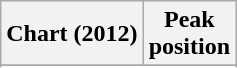<table class="wikitable sortable">
<tr>
<th>Chart (2012)</th>
<th>Peak<br>position</th>
</tr>
<tr>
</tr>
<tr>
</tr>
<tr>
</tr>
</table>
